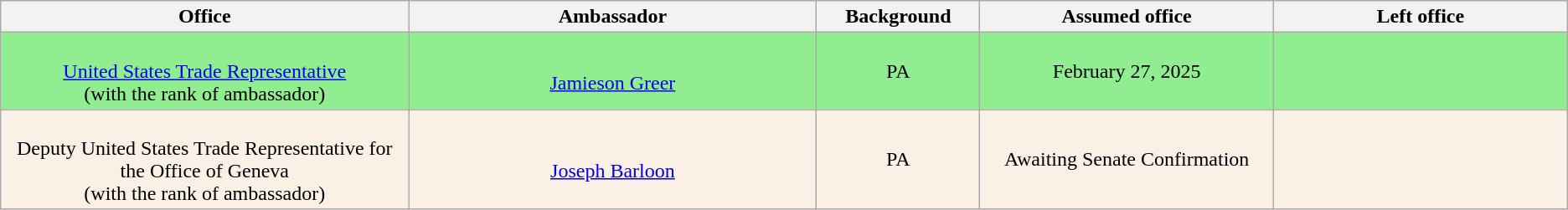<table class="wikitable sortable" style="text-align:center">
<tr>
<th style="width:25%;">Office</th>
<th style="width:25%;">Ambassador</th>
<th style="width:10%;">Background</th>
<th style="width:18%;" data-sort-="" type="date">Assumed office</th>
<th style="width:18%;" data-sort-="" type="date">Left office</th>
</tr>
<tr style="background:lightgreen">
<td><br><a href='#'>United States Trade Representative</a><br>(with the rank of ambassador)</td>
<td><br><a href='#'>Jamieson Greer</a></td>
<td>PA</td>
<td>February 27, 2025<br></td>
<td></td>
</tr>
<tr style="background:linen">
<td><br>Deputy United States Trade Representative for the Office of Geneva<br>(with the rank of ambassador)</td>
<td><br><a href='#'>Joseph Barloon</a></td>
<td>PA</td>
<td>Awaiting Senate Confirmation</td>
<td></td>
</tr>
</table>
